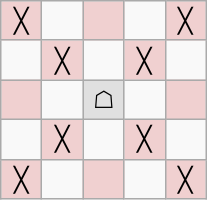<table border="1" class="wikitable">
<tr align=center>
<td width="20" style="background:#f0d0d0;">╳</td>
<td width="20"> </td>
<td width="20" style="background:#f0d0d0;"> </td>
<td width="20"> </td>
<td width="20" style="background:#f0d0d0;">╳</td>
</tr>
<tr align=center>
<td> </td>
<td style="background:#f0d0d0;">╳</td>
<td> </td>
<td style="background:#f0d0d0;">╳</td>
<td> </td>
</tr>
<tr align=center>
<td style="background:#f0d0d0;"> </td>
<td> </td>
<td style="background:#e0e0e0;">☖</td>
<td> </td>
<td style="background:#f0d0d0;"> </td>
</tr>
<tr align=center>
<td> </td>
<td style="background:#f0d0d0;">╳</td>
<td> </td>
<td style="background:#f0d0d0;">╳</td>
<td> </td>
</tr>
<tr align=center>
<td style="background:#f0d0d0;">╳</td>
<td> </td>
<td style="background:#f0d0d0;"> </td>
<td> </td>
<td style="background:#f0d0d0;">╳</td>
</tr>
</table>
